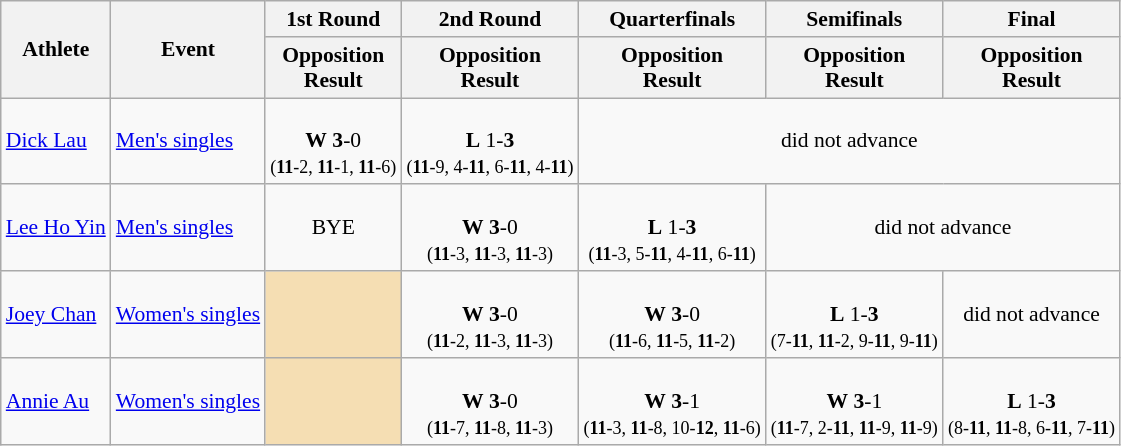<table class="wikitable" border="1" style="font-size:90%">
<tr>
<th rowspan=2>Athlete</th>
<th rowspan=2>Event</th>
<th>1st Round</th>
<th>2nd Round</th>
<th>Quarterfinals</th>
<th>Semifinals</th>
<th>Final</th>
</tr>
<tr>
<th>Opposition<br>Result</th>
<th>Opposition<br>Result</th>
<th>Opposition<br>Result</th>
<th>Opposition<br>Result</th>
<th>Opposition<br>Result</th>
</tr>
<tr>
<td><a href='#'>Dick Lau</a></td>
<td><a href='#'>Men's singles</a></td>
<td align=center><br><strong>W</strong> <strong>3</strong>-0<br><small>(<strong>11</strong>-2, <strong>11</strong>-1, <strong>11</strong>-6)</small></td>
<td align=center><br><strong>L</strong> 1-<strong>3</strong><br><small>(<strong>11</strong>-9, 4-<strong>11</strong>, 6-<strong>11</strong>, 4-<strong>11</strong>)</small></td>
<td align=center colspan="7">did not advance</td>
</tr>
<tr>
<td><a href='#'>Lee Ho Yin</a></td>
<td><a href='#'>Men's singles</a></td>
<td align=center>BYE</td>
<td align=center><br><strong>W</strong> <strong>3</strong>-0<br><small>(<strong>11</strong>-3, <strong>11</strong>-3, <strong>11</strong>-3)</small></td>
<td align=center><br><strong>L</strong> 1-<strong>3</strong><br><small>(<strong>11</strong>-3, 5-<strong>11</strong>, 4-<strong>11</strong>, 6-<strong>11</strong>)</small></td>
<td align=center colspan="7">did not advance</td>
</tr>
<tr>
<td><a href='#'>Joey Chan</a></td>
<td><a href='#'>Women's singles</a></td>
<td align=center bgcolor=wheat></td>
<td align=center><br><strong>W</strong> <strong>3</strong>-0<br><small>(<strong>11</strong>-2, <strong>11</strong>-3, <strong>11</strong>-3)</small></td>
<td align=center><br><strong>W</strong> <strong>3</strong>-0<br><small>(<strong>11</strong>-6, <strong>11</strong>-5, <strong>11</strong>-2)</small></td>
<td align=center><br><strong>L</strong> 1-<strong>3</strong><br><small>(7-<strong>11</strong>, <strong>11</strong>-2, 9-<strong>11</strong>, 9-<strong>11</strong>)</small><br></td>
<td align=center colspan="7">did not advance</td>
</tr>
<tr>
<td><a href='#'>Annie Au</a></td>
<td><a href='#'>Women's singles</a></td>
<td align=center bgcolor=wheat></td>
<td align=center><br><strong>W</strong> <strong>3</strong>-0<br><small>(<strong>11</strong>-7, <strong>11</strong>-8, <strong>11</strong>-3)</small></td>
<td align=center><br><strong>W</strong> <strong>3</strong>-1<br><small>(<strong>11</strong>-3, <strong>11</strong>-8, 10-<strong>12</strong>, <strong>11</strong>-6)</small></td>
<td align=center><br><strong>W</strong> <strong>3</strong>-1<br><small>(<strong>11</strong>-7, 2-<strong>11</strong>, <strong>11</strong>-9, <strong>11</strong>-9)</small></td>
<td align=center><br><strong>L</strong> 1-<strong>3</strong><br><small>(8-<strong>11</strong>, <strong>11</strong>-8, 6-<strong>11</strong>, 7-<strong>11</strong>)</small><br></td>
</tr>
</table>
